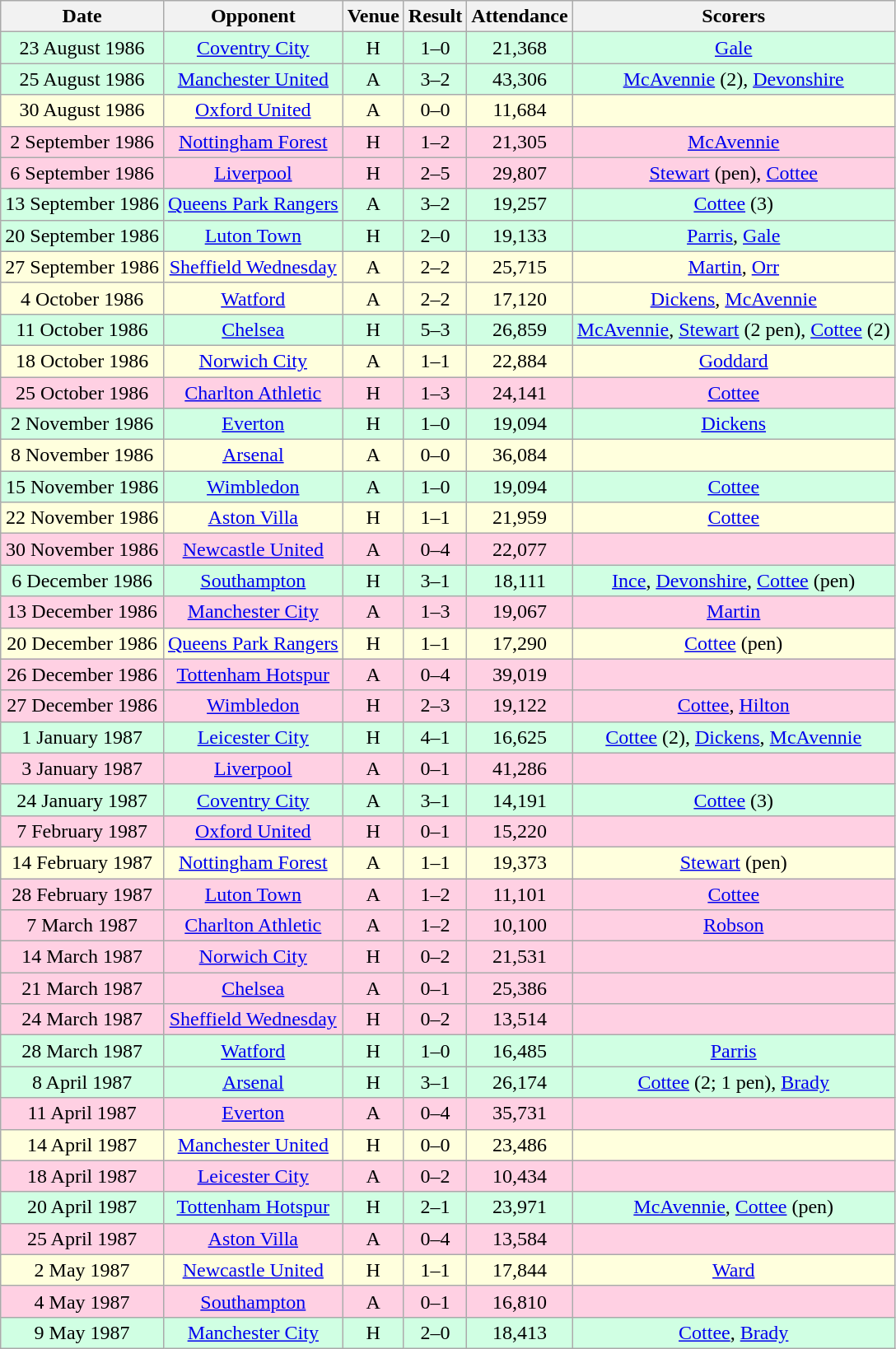<table class="wikitable sortable" style="font-size:100%; text-align:center">
<tr>
<th>Date</th>
<th>Opponent</th>
<th>Venue</th>
<th>Result</th>
<th>Attendance</th>
<th>Scorers</th>
</tr>
<tr style="background-color: #d0ffe3;">
<td>23 August 1986</td>
<td><a href='#'>Coventry City</a></td>
<td>H</td>
<td>1–0</td>
<td>21,368</td>
<td><a href='#'>Gale</a></td>
</tr>
<tr style="background-color: #d0ffe3;">
<td>25 August 1986</td>
<td><a href='#'>Manchester United</a></td>
<td>A</td>
<td>3–2</td>
<td>43,306</td>
<td><a href='#'>McAvennie</a> (2), <a href='#'>Devonshire</a></td>
</tr>
<tr style="background-color: #ffffdd;">
<td>30 August 1986</td>
<td><a href='#'>Oxford United</a></td>
<td>A</td>
<td>0–0</td>
<td>11,684</td>
<td></td>
</tr>
<tr style="background-color: #ffd0e3;">
<td>2 September 1986</td>
<td><a href='#'>Nottingham Forest</a></td>
<td>H</td>
<td>1–2</td>
<td>21,305</td>
<td><a href='#'>McAvennie</a></td>
</tr>
<tr style="background-color: #ffd0e3;">
<td>6 September 1986</td>
<td><a href='#'>Liverpool</a></td>
<td>H</td>
<td>2–5</td>
<td>29,807</td>
<td><a href='#'>Stewart</a> (pen), <a href='#'>Cottee</a></td>
</tr>
<tr style="background-color: #d0ffe3;">
<td>13 September 1986</td>
<td><a href='#'>Queens Park Rangers</a></td>
<td>A</td>
<td>3–2</td>
<td>19,257</td>
<td><a href='#'>Cottee</a> (3)</td>
</tr>
<tr style="background-color: #d0ffe3;">
<td>20 September 1986</td>
<td><a href='#'>Luton Town</a></td>
<td>H</td>
<td>2–0</td>
<td>19,133</td>
<td><a href='#'>Parris</a>, <a href='#'>Gale</a></td>
</tr>
<tr style="background-color: #ffffdd;">
<td>27 September 1986</td>
<td><a href='#'>Sheffield Wednesday</a></td>
<td>A</td>
<td>2–2</td>
<td>25,715</td>
<td><a href='#'>Martin</a>, <a href='#'>Orr</a></td>
</tr>
<tr style="background-color: #ffffdd;">
<td>4 October 1986</td>
<td><a href='#'>Watford</a></td>
<td>A</td>
<td>2–2</td>
<td>17,120</td>
<td><a href='#'>Dickens</a>, <a href='#'>McAvennie</a></td>
</tr>
<tr style="background-color: #d0ffe3;">
<td>11 October 1986</td>
<td><a href='#'>Chelsea</a></td>
<td>H</td>
<td>5–3</td>
<td>26,859</td>
<td><a href='#'>McAvennie</a>, <a href='#'>Stewart</a> (2 pen), <a href='#'>Cottee</a> (2)</td>
</tr>
<tr style="background-color: #ffffdd;">
<td>18 October 1986</td>
<td><a href='#'>Norwich City</a></td>
<td>A</td>
<td>1–1</td>
<td>22,884</td>
<td><a href='#'>Goddard</a></td>
</tr>
<tr style="background-color: #ffd0e3;">
<td>25 October 1986</td>
<td><a href='#'>Charlton Athletic</a></td>
<td>H</td>
<td>1–3</td>
<td>24,141</td>
<td><a href='#'>Cottee</a></td>
</tr>
<tr style="background-color: #d0ffe3;">
<td>2 November 1986</td>
<td><a href='#'>Everton</a></td>
<td>H</td>
<td>1–0</td>
<td>19,094</td>
<td><a href='#'>Dickens</a></td>
</tr>
<tr style="background-color: #ffffdd;">
<td>8 November 1986</td>
<td><a href='#'>Arsenal</a></td>
<td>A</td>
<td>0–0</td>
<td>36,084</td>
<td></td>
</tr>
<tr style="background-color: #d0ffe3;">
<td>15 November 1986</td>
<td><a href='#'>Wimbledon</a></td>
<td>A</td>
<td>1–0</td>
<td>19,094</td>
<td><a href='#'>Cottee</a></td>
</tr>
<tr style="background-color: #ffffdd;">
<td>22 November 1986</td>
<td><a href='#'>Aston Villa</a></td>
<td>H</td>
<td>1–1</td>
<td>21,959</td>
<td><a href='#'>Cottee</a></td>
</tr>
<tr style="background-color: #ffd0e3;">
<td>30 November 1986</td>
<td><a href='#'>Newcastle United</a></td>
<td>A</td>
<td>0–4</td>
<td>22,077</td>
<td></td>
</tr>
<tr style="background-color: #d0ffe3;">
<td>6 December 1986</td>
<td><a href='#'>Southampton</a></td>
<td>H</td>
<td>3–1</td>
<td>18,111</td>
<td><a href='#'>Ince</a>, <a href='#'>Devonshire</a>, <a href='#'>Cottee</a> (pen)</td>
</tr>
<tr style="background-color: #ffd0e3;">
<td>13 December 1986</td>
<td><a href='#'>Manchester City</a></td>
<td>A</td>
<td>1–3</td>
<td>19,067</td>
<td><a href='#'>Martin</a></td>
</tr>
<tr style="background-color: #ffffdd;">
<td>20 December 1986</td>
<td><a href='#'>Queens Park Rangers</a></td>
<td>H</td>
<td>1–1</td>
<td>17,290</td>
<td><a href='#'>Cottee</a> (pen)</td>
</tr>
<tr style="background-color: #ffd0e3;">
<td>26 December 1986</td>
<td><a href='#'>Tottenham Hotspur</a></td>
<td>A</td>
<td>0–4</td>
<td>39,019</td>
<td></td>
</tr>
<tr style="background-color: #ffd0e3;">
<td>27 December 1986</td>
<td><a href='#'>Wimbledon</a></td>
<td>H</td>
<td>2–3</td>
<td>19,122</td>
<td><a href='#'>Cottee</a>, <a href='#'>Hilton</a></td>
</tr>
<tr style="background-color: #d0ffe3;">
<td>1 January 1987</td>
<td><a href='#'>Leicester City</a></td>
<td>H</td>
<td>4–1</td>
<td>16,625</td>
<td><a href='#'>Cottee</a> (2), <a href='#'>Dickens</a>, <a href='#'>McAvennie</a></td>
</tr>
<tr style="background-color: #ffd0e3;">
<td>3 January 1987</td>
<td><a href='#'>Liverpool</a></td>
<td>A</td>
<td>0–1</td>
<td>41,286</td>
<td></td>
</tr>
<tr style="background-color: #d0ffe3;">
<td>24 January 1987</td>
<td><a href='#'>Coventry City</a></td>
<td>A</td>
<td>3–1</td>
<td>14,191</td>
<td><a href='#'>Cottee</a> (3)</td>
</tr>
<tr style="background-color: #ffd0e3;">
<td>7 February 1987</td>
<td><a href='#'>Oxford United</a></td>
<td>H</td>
<td>0–1</td>
<td>15,220</td>
<td></td>
</tr>
<tr style="background-color: #ffffdd;">
<td>14 February 1987</td>
<td><a href='#'>Nottingham Forest</a></td>
<td>A</td>
<td>1–1</td>
<td>19,373</td>
<td><a href='#'>Stewart</a> (pen)</td>
</tr>
<tr style="background-color: #ffd0e3;">
<td>28 February 1987</td>
<td><a href='#'>Luton Town</a></td>
<td>A</td>
<td>1–2</td>
<td>11,101</td>
<td><a href='#'>Cottee</a></td>
</tr>
<tr style="background-color: #ffd0e3;">
<td>7 March 1987</td>
<td><a href='#'>Charlton Athletic</a></td>
<td>A</td>
<td>1–2</td>
<td>10,100</td>
<td><a href='#'>Robson</a></td>
</tr>
<tr style="background-color: #ffd0e3;">
<td>14 March 1987</td>
<td><a href='#'>Norwich City</a></td>
<td>H</td>
<td>0–2</td>
<td>21,531</td>
<td></td>
</tr>
<tr style="background-color: #ffd0e3;">
<td>21 March 1987</td>
<td><a href='#'>Chelsea</a></td>
<td>A</td>
<td>0–1</td>
<td>25,386</td>
<td></td>
</tr>
<tr style="background-color: #ffd0e3;">
<td>24 March 1987</td>
<td><a href='#'>Sheffield Wednesday</a></td>
<td>H</td>
<td>0–2</td>
<td>13,514</td>
<td></td>
</tr>
<tr style="background-color: #d0ffe3;">
<td>28 March 1987</td>
<td><a href='#'>Watford</a></td>
<td>H</td>
<td>1–0</td>
<td>16,485</td>
<td><a href='#'>Parris</a></td>
</tr>
<tr style="background-color: #d0ffe3;">
<td>8 April 1987</td>
<td><a href='#'>Arsenal</a></td>
<td>H</td>
<td>3–1</td>
<td>26,174</td>
<td><a href='#'>Cottee</a> (2; 1 pen), <a href='#'>Brady</a></td>
</tr>
<tr style="background-color: #ffd0e3;">
<td>11 April 1987</td>
<td><a href='#'>Everton</a></td>
<td>A</td>
<td>0–4</td>
<td>35,731</td>
<td></td>
</tr>
<tr style="background-color: #ffffdd;">
<td>14 April 1987</td>
<td><a href='#'>Manchester United</a></td>
<td>H</td>
<td>0–0</td>
<td>23,486</td>
<td></td>
</tr>
<tr style="background-color: #ffd0e3;">
<td>18 April 1987</td>
<td><a href='#'>Leicester City</a></td>
<td>A</td>
<td>0–2</td>
<td>10,434</td>
<td></td>
</tr>
<tr style="background-color: #d0ffe3;">
<td>20 April 1987</td>
<td><a href='#'>Tottenham Hotspur</a></td>
<td>H</td>
<td>2–1</td>
<td>23,971</td>
<td><a href='#'>McAvennie</a>, <a href='#'>Cottee</a> (pen)</td>
</tr>
<tr style="background-color: #ffd0e3;">
<td>25 April 1987</td>
<td><a href='#'>Aston Villa</a></td>
<td>A</td>
<td>0–4</td>
<td>13,584</td>
<td></td>
</tr>
<tr style="background-color: #ffffdd;">
<td>2 May 1987</td>
<td><a href='#'>Newcastle United</a></td>
<td>H</td>
<td>1–1</td>
<td>17,844</td>
<td><a href='#'>Ward</a></td>
</tr>
<tr style="background-color: #ffd0e3;">
<td>4 May 1987</td>
<td><a href='#'>Southampton</a></td>
<td>A</td>
<td>0–1</td>
<td>16,810</td>
<td></td>
</tr>
<tr style="background-color: #d0ffe3;">
<td>9 May 1987</td>
<td><a href='#'>Manchester City</a></td>
<td>H</td>
<td>2–0</td>
<td>18,413</td>
<td><a href='#'>Cottee</a>, <a href='#'>Brady</a></td>
</tr>
</table>
